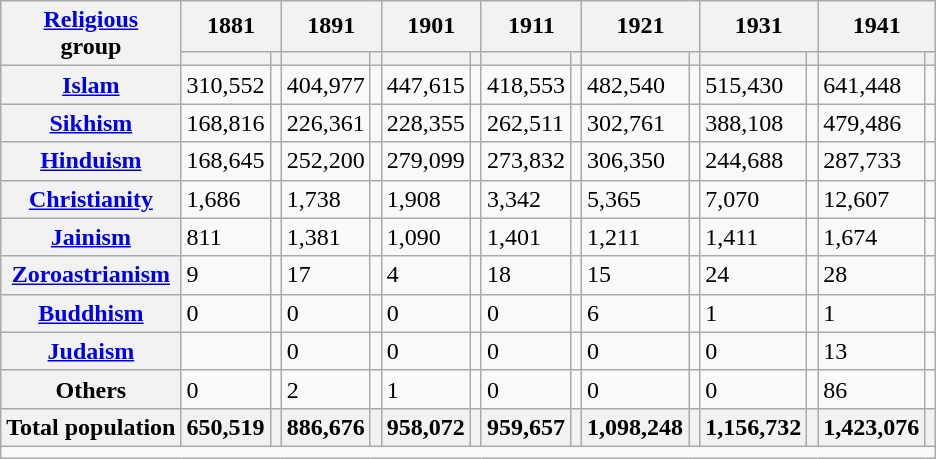<table class="wikitable sortable">
<tr>
<th rowspan="2"><a href='#'>Religious</a><br>group</th>
<th colspan="2">1881</th>
<th colspan="2">1891</th>
<th colspan="2">1901</th>
<th colspan="2">1911</th>
<th colspan="2">1921</th>
<th colspan="2">1931</th>
<th colspan="2">1941</th>
</tr>
<tr>
<th><a href='#'></a></th>
<th></th>
<th></th>
<th></th>
<th></th>
<th></th>
<th></th>
<th></th>
<th></th>
<th></th>
<th></th>
<th></th>
<th></th>
<th></th>
</tr>
<tr>
<th><a href='#'>Islam</a> </th>
<td>310,552</td>
<td></td>
<td>404,977</td>
<td></td>
<td>447,615</td>
<td></td>
<td>418,553</td>
<td></td>
<td>482,540</td>
<td></td>
<td>515,430</td>
<td></td>
<td>641,448</td>
<td></td>
</tr>
<tr>
<th><a href='#'>Sikhism</a> </th>
<td>168,816</td>
<td></td>
<td>226,361</td>
<td></td>
<td>228,355</td>
<td></td>
<td>262,511</td>
<td></td>
<td>302,761</td>
<td></td>
<td>388,108</td>
<td></td>
<td>479,486</td>
<td></td>
</tr>
<tr>
<th><a href='#'>Hinduism</a> </th>
<td>168,645</td>
<td></td>
<td>252,200</td>
<td></td>
<td>279,099</td>
<td></td>
<td>273,832</td>
<td></td>
<td>306,350</td>
<td></td>
<td>244,688</td>
<td></td>
<td>287,733</td>
<td></td>
</tr>
<tr>
<th><a href='#'>Christianity</a> </th>
<td>1,686</td>
<td></td>
<td>1,738</td>
<td></td>
<td>1,908</td>
<td></td>
<td>3,342</td>
<td></td>
<td>5,365</td>
<td></td>
<td>7,070</td>
<td></td>
<td>12,607</td>
<td></td>
</tr>
<tr>
<th><a href='#'>Jainism</a> </th>
<td>811</td>
<td></td>
<td>1,381</td>
<td></td>
<td>1,090</td>
<td></td>
<td>1,401</td>
<td></td>
<td>1,211</td>
<td></td>
<td>1,411</td>
<td></td>
<td>1,674</td>
<td></td>
</tr>
<tr>
<th><a href='#'>Zoroastrianism</a> </th>
<td>9</td>
<td></td>
<td>17</td>
<td></td>
<td>4</td>
<td></td>
<td>18</td>
<td></td>
<td>15</td>
<td></td>
<td>24</td>
<td></td>
<td>28</td>
<td></td>
</tr>
<tr>
<th><a href='#'>Buddhism</a> </th>
<td>0</td>
<td></td>
<td>0</td>
<td></td>
<td>0</td>
<td></td>
<td>0</td>
<td></td>
<td>6</td>
<td></td>
<td>1</td>
<td></td>
<td>1</td>
<td></td>
</tr>
<tr>
<th><a href='#'>Judaism</a> </th>
<td></td>
<td></td>
<td>0</td>
<td></td>
<td>0</td>
<td></td>
<td>0</td>
<td></td>
<td>0</td>
<td></td>
<td>0</td>
<td></td>
<td>13</td>
<td></td>
</tr>
<tr>
<th>Others</th>
<td>0</td>
<td></td>
<td>2</td>
<td></td>
<td>1</td>
<td></td>
<td>0</td>
<td></td>
<td>0</td>
<td></td>
<td>0</td>
<td></td>
<td>86</td>
<td></td>
</tr>
<tr>
<th>Total population</th>
<th>650,519</th>
<th></th>
<th>886,676</th>
<th></th>
<th>958,072</th>
<th></th>
<th>959,657</th>
<th></th>
<th>1,098,248</th>
<th></th>
<th>1,156,732</th>
<th></th>
<th>1,423,076</th>
<th></th>
</tr>
<tr class="sortbottom">
<td colspan="15"></td>
</tr>
</table>
